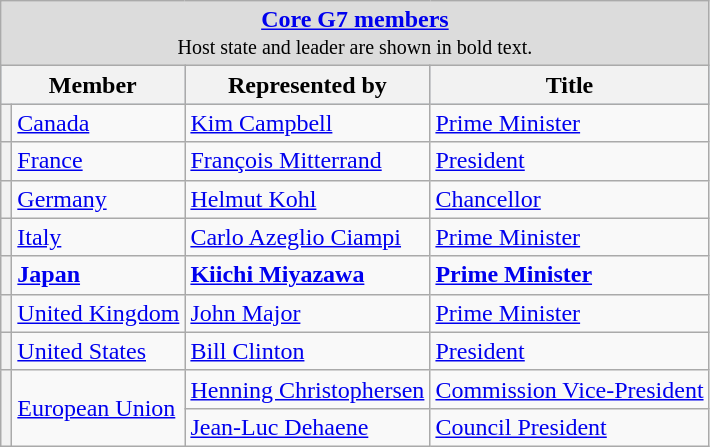<table class="wikitable">
<tr>
<td colspan="4" style="text-align: center; background:Gainsboro"><strong><a href='#'>Core G7 members</a></strong><br><small>Host state and leader are shown in bold text.</small></td>
</tr>
<tr style="background:LightSteelBlue; text-align:center;">
<th colspan=2>Member</th>
<th>Represented by</th>
<th>Title</th>
</tr>
<tr>
<th></th>
<td><a href='#'>Canada</a></td>
<td><a href='#'>Kim Campbell</a></td>
<td><a href='#'>Prime Minister</a></td>
</tr>
<tr>
<th></th>
<td><a href='#'>France</a></td>
<td><a href='#'>François Mitterrand</a></td>
<td><a href='#'>President</a></td>
</tr>
<tr>
<th></th>
<td><a href='#'>Germany</a></td>
<td><a href='#'>Helmut Kohl</a></td>
<td><a href='#'>Chancellor</a></td>
</tr>
<tr>
<th></th>
<td><a href='#'>Italy</a></td>
<td><a href='#'>Carlo Azeglio Ciampi</a></td>
<td><a href='#'>Prime Minister</a></td>
</tr>
<tr>
<th></th>
<td><strong><a href='#'>Japan</a></strong></td>
<td><strong><a href='#'>Kiichi Miyazawa</a></strong></td>
<td><strong><a href='#'>Prime Minister</a></strong></td>
</tr>
<tr>
<th></th>
<td><a href='#'>United Kingdom</a></td>
<td><a href='#'>John Major</a></td>
<td><a href='#'>Prime Minister</a></td>
</tr>
<tr>
<th></th>
<td><a href='#'>United States</a></td>
<td><a href='#'>Bill Clinton</a></td>
<td><a href='#'>President</a></td>
</tr>
<tr>
<th rowspan="2"></th>
<td rowspan="2"><a href='#'>European Union</a></td>
<td><a href='#'>Henning Christophersen</a></td>
<td><a href='#'>Commission Vice-President</a></td>
</tr>
<tr>
<td><a href='#'>Jean-Luc Dehaene</a></td>
<td><a href='#'>Council President</a></td>
</tr>
</table>
